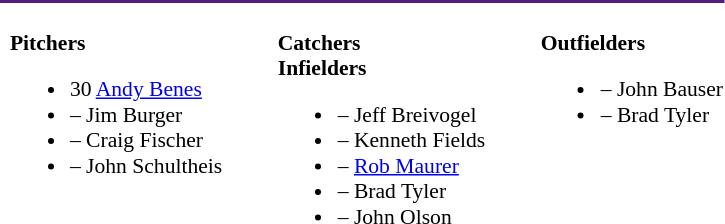<table class="toccolours" style="border-collapse:collapse; font-size:90%;">
<tr>
<td colspan="15" style="background-color:#511e80; color:#FFFFFF;"></td>
</tr>
<tr>
<td width="03"> </td>
<td valign="top"><br><strong>Pitchers</strong><ul><li>30 <a href='#'>Andy Benes</a></li><li>– Jim Burger</li><li>– Craig Fischer</li><li>– John Schultheis</li></ul></td>
<td width="33"> </td>
<td valign="top"><br><strong>Catchers</strong><br><strong>Infielders</strong><ul><li>– Jeff Breivogel</li><li>– Kenneth Fields</li><li>– <a href='#'>Rob Maurer</a></li><li>– Brad Tyler</li><li>– John Olson</li></ul></td>
<td width="33"> </td>
<td valign="top"><br><strong>Outfielders</strong><ul><li>– John Bauser</li><li>– Brad Tyler</li></ul></td>
</tr>
</table>
